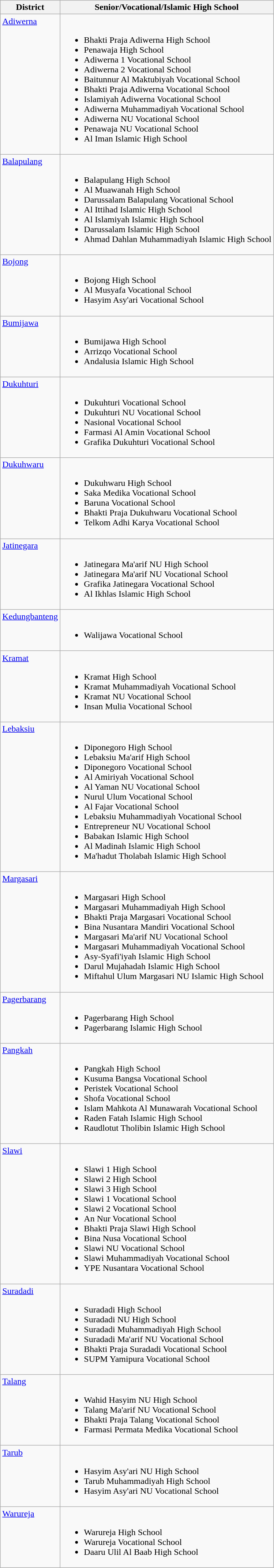<table class="wikitable">
<tr>
<th>District</th>
<th>Senior/Vocational/Islamic High School</th>
</tr>
<tr valign="top">
<td><a href='#'>Adiwerna</a></td>
<td><br><ul><li>Bhakti Praja Adiwerna High School</li><li>Penawaja High School</li><li>Adiwerna 1 Vocational School</li><li>Adiwerna 2 Vocational School</li><li>Baitunnur Al Maktubiyah Vocational School</li><li>Bhakti Praja Adiwerna Vocational School</li><li>Islamiyah Adiwerna Vocational School</li><li>Adiwerna Muhammadiyah Vocational School</li><li>Adiwerna NU Vocational School</li><li>Penawaja NU Vocational School</li><li>Al Iman Islamic High School</li></ul></td>
</tr>
<tr valign="top">
<td><a href='#'>Balapulang</a></td>
<td><br><ul><li>Balapulang High School</li><li>Al Muawanah High School</li><li>Darussalam Balapulang Vocational School</li><li>Al Ittihad Islamic High School</li><li>Al Islamiyah Islamic High School</li><li>Darussalam Islamic High School</li><li>Ahmad Dahlan Muhammadiyah Islamic High School</li></ul></td>
</tr>
<tr valign="top">
<td><a href='#'>Bojong</a></td>
<td><br><ul><li>Bojong High School</li><li>Al Musyafa Vocational School</li><li>Hasyim Asy'ari Vocational School</li></ul></td>
</tr>
<tr valign="top">
<td><a href='#'>Bumijawa</a></td>
<td><br><ul><li>Bumijawa High School</li><li>Arrizqo Vocational School</li><li>Andalusia Islamic High School</li></ul></td>
</tr>
<tr valign="top">
<td><a href='#'>Dukuhturi</a></td>
<td><br><ul><li>Dukuhturi Vocational School</li><li>Dukuhturi NU Vocational School</li><li>Nasional Vocational School</li><li>Farmasi Al Amin Vocational School</li><li>Grafika Dukuhturi Vocational School</li></ul></td>
</tr>
<tr valign="top">
<td><a href='#'>Dukuhwaru</a></td>
<td><br><ul><li>Dukuhwaru High School</li><li>Saka Medika Vocational School</li><li>Baruna Vocational School</li><li>Bhakti Praja Dukuhwaru Vocational School</li><li>Telkom Adhi Karya Vocational School</li></ul></td>
</tr>
<tr valign="top">
<td><a href='#'>Jatinegara</a></td>
<td><br><ul><li>Jatinegara Ma'arif NU High School</li><li>Jatinegara Ma'arif NU Vocational School</li><li>Grafika Jatinegara Vocational School</li><li>Al Ikhlas Islamic High School</li></ul></td>
</tr>
<tr valign="top">
<td><a href='#'>Kedungbanteng</a></td>
<td><br><ul><li>Walijawa Vocational School</li></ul></td>
</tr>
<tr valign="top">
<td><a href='#'>Kramat</a></td>
<td><br><ul><li>Kramat High School</li><li>Kramat Muhammadiyah Vocational School</li><li>Kramat NU Vocational School</li><li>Insan Mulia Vocational School</li></ul></td>
</tr>
<tr valign="top">
<td><a href='#'>Lebaksiu</a></td>
<td><br><ul><li>Diponegoro High School</li><li>Lebaksiu Ma'arif High School</li><li>Diponegoro Vocational School</li><li>Al Amiriyah Vocational School</li><li>Al Yaman NU Vocational School</li><li>Nurul Ulum Vocational School</li><li>Al Fajar Vocational School</li><li>Lebaksiu Muhammadiyah Vocational School</li><li>Entrepreneur NU Vocational School</li><li>Babakan Islamic High School</li><li>Al Madinah Islamic High School</li><li>Ma'hadut Tholabah Islamic High School</li></ul></td>
</tr>
<tr valign="top">
<td><a href='#'>Margasari</a></td>
<td><br><ul><li>Margasari High School</li><li>Margasari Muhammadiyah High School</li><li>Bhakti Praja Margasari Vocational School</li><li>Bina Nusantara Mandiri Vocational School</li><li>Margasari Ma'arif NU Vocational School</li><li>Margasari Muhammadiyah Vocational School</li><li>Asy-Syafi'iyah Islamic High School</li><li>Darul Mujahadah Islamic High School</li><li>Miftahul Ulum Margasari NU Islamic High School</li></ul></td>
</tr>
<tr valign="top">
<td><a href='#'>Pagerbarang</a></td>
<td><br><ul><li>Pagerbarang High School</li><li>Pagerbarang Islamic High School</li></ul></td>
</tr>
<tr valign="top">
<td><a href='#'>Pangkah</a></td>
<td><br><ul><li>Pangkah High School</li><li>Kusuma Bangsa Vocational School</li><li>Peristek Vocational School</li><li>Shofa Vocational School</li><li>Islam Mahkota Al Munawarah Vocational School</li><li>Raden Fatah Islamic High School</li><li>Raudlotut Tholibin Islamic High School</li></ul></td>
</tr>
<tr valign="top">
<td><a href='#'>Slawi</a></td>
<td><br><ul><li>Slawi 1 High School</li><li>Slawi 2 High School</li><li>Slawi 3 High School</li><li>Slawi 1 Vocational School</li><li>Slawi 2 Vocational School</li><li>An Nur Vocational School</li><li>Bhakti Praja Slawi High School</li><li>Bina Nusa Vocational School</li><li>Slawi NU Vocational School</li><li>Slawi Muhammadiyah Vocational School</li><li>YPE Nusantara Vocational School</li></ul></td>
</tr>
<tr valign="top">
<td><a href='#'>Suradadi</a></td>
<td><br><ul><li>Suradadi High School</li><li>Suradadi NU High School</li><li>Suradadi Muhammadiyah High School</li><li>Suradadi Ma'arif NU Vocational School</li><li>Bhakti Praja Suradadi Vocational School</li><li>SUPM Yamipura Vocational School</li></ul></td>
</tr>
<tr valign="top">
<td><a href='#'>Talang</a></td>
<td><br><ul><li>Wahid Hasyim NU High School</li><li>Talang Ma'arif NU Vocational School</li><li>Bhakti Praja Talang Vocational School</li><li>Farmasi Permata Medika Vocational School</li></ul></td>
</tr>
<tr valign="top">
<td><a href='#'>Tarub</a></td>
<td><br><ul><li>Hasyim Asy'ari NU High School</li><li>Tarub Muhammadiyah High School</li><li>Hasyim Asy'ari NU Vocational School</li></ul></td>
</tr>
<tr valign="top">
<td><a href='#'>Warureja</a></td>
<td><br><ul><li>Warureja High School</li><li>Warureja Vocational School</li><li>Daaru Ulil Al Baab High School</li></ul></td>
</tr>
</table>
